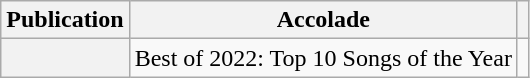<table class="sortable wikitable plainrowheaders  mw-collapsible">
<tr>
<th scope="col">Publication</th>
<th scope="col" class="unsortable">Accolade</th>
<th scope="col" class="unsortable"></th>
</tr>
<tr>
<th scope="row"><em></em></th>
<td>Best of 2022: Top 10 Songs of the Year</td>
<td></td>
</tr>
</table>
